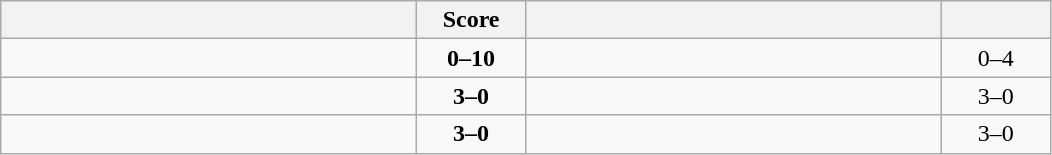<table class="wikitable" style="text-align: center; ">
<tr>
<th align="right" width="270"></th>
<th width="65">Score</th>
<th align="left" width="270"></th>
<th width="65"></th>
</tr>
<tr>
<td align="left"></td>
<td><strong>0–10</strong></td>
<td align="left"><strong></strong></td>
<td>0–4 <strong></strong></td>
</tr>
<tr>
<td align="left"><strong></strong></td>
<td><strong>3–0</strong></td>
<td align="left"></td>
<td>3–0 <strong></strong></td>
</tr>
<tr>
<td align="left"><strong></strong></td>
<td><strong>3–0</strong></td>
<td align="left"></td>
<td>3–0 <strong></strong></td>
</tr>
</table>
